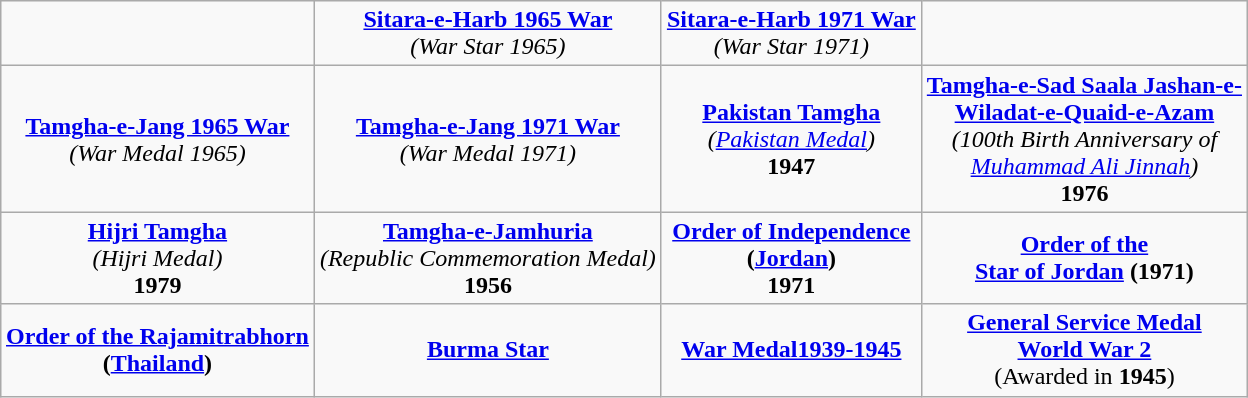<table class="wikitable" style="margin:1em auto; text-align:center;">
<tr>
<td></td>
<td><strong><a href='#'>Sitara-e-Harb 1965 War</a></strong><br><em>(War Star 1965)</em></td>
<td><strong><a href='#'>Sitara-e-Harb 1971 War</a></strong><br><em>(War Star 1971)</em></td>
<td></td>
</tr>
<tr>
<td><strong><a href='#'>Tamgha-e-Jang 1965 War</a></strong><br><em>(War Medal 1965)</em></td>
<td><strong><a href='#'>Tamgha-e-Jang 1971 War</a></strong><br><em>(War Medal 1971)</em></td>
<td><strong><a href='#'>Pakistan Tamgha</a></strong><br><em>(<a href='#'>Pakistan Medal</a>)</em><br><strong>1947</strong></td>
<td><strong><a href='#'>Tamgha-e-Sad Saala Jashan-e-</a></strong><br><strong><a href='#'>Wiladat-e-Quaid-e-Azam</a></strong><br><em>(100th Birth Anniversary of</em><br><em><a href='#'>Muhammad Ali Jinnah</a>)</em><br><strong>1976</strong></td>
</tr>
<tr>
<td><strong><a href='#'>Hijri Tamgha</a></strong><br><em>(Hijri Medal)</em><br><strong>1979</strong></td>
<td><strong><a href='#'>Tamgha-e-Jamhuria</a></strong><br><em>(Republic Commemoration Medal)</em><br><strong>1956</strong></td>
<td><a href='#'><strong>Order of Independence</strong></a><br><strong>(<a href='#'>Jordan</a>)</strong><br><strong>1971</strong></td>
<td><strong><a href='#'>Order of the</a></strong><br><strong><a href='#'>Star of Jordan</a></strong>
<strong>(1971)</strong></td>
</tr>
<tr>
<td><strong><a href='#'>Order of the Rajamitrabhorn</a></strong><br><strong>(<a href='#'>Thailand</a>)</strong></td>
<td><strong><a href='#'>Burma Star</a></strong></td>
<td><a href='#'><strong>War Medal1939-1945</strong></a></td>
<td><a href='#'><strong>General Service Medal</strong></a><br><strong><a href='#'>World War 2</a></strong><br>(Awarded in <strong>1945</strong>)</td>
</tr>
</table>
